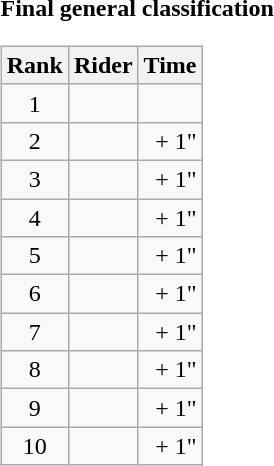<table>
<tr>
<td><strong>Final general classification</strong><br><table class="wikitable">
<tr>
<th scope="col">Rank</th>
<th scope="col">Rider</th>
<th scope="col">Time</th>
</tr>
<tr>
<td style="text-align:center;">1</td>
<td></td>
<td style="text-align:right;"></td>
</tr>
<tr>
<td style="text-align:center;">2</td>
<td></td>
<td style="text-align:right;">+ 1"</td>
</tr>
<tr>
<td style="text-align:center;">3</td>
<td></td>
<td style="text-align:right;">+ 1"</td>
</tr>
<tr>
<td style="text-align:center;">4</td>
<td></td>
<td style="text-align:right;">+ 1"</td>
</tr>
<tr>
<td style="text-align:center;">5</td>
<td></td>
<td style="text-align:right;">+ 1"</td>
</tr>
<tr>
<td style="text-align:center;">6</td>
<td></td>
<td style="text-align:right;">+ 1"</td>
</tr>
<tr>
<td style="text-align:center;">7</td>
<td></td>
<td style="text-align:right;">+ 1"</td>
</tr>
<tr>
<td style="text-align:center;">8</td>
<td></td>
<td style="text-align:right;">+ 1"</td>
</tr>
<tr>
<td style="text-align:center;">9</td>
<td></td>
<td style="text-align:right;">+ 1"</td>
</tr>
<tr>
<td style="text-align:center;">10</td>
<td></td>
<td style="text-align:right;">+ 1"</td>
</tr>
</table>
</td>
</tr>
</table>
